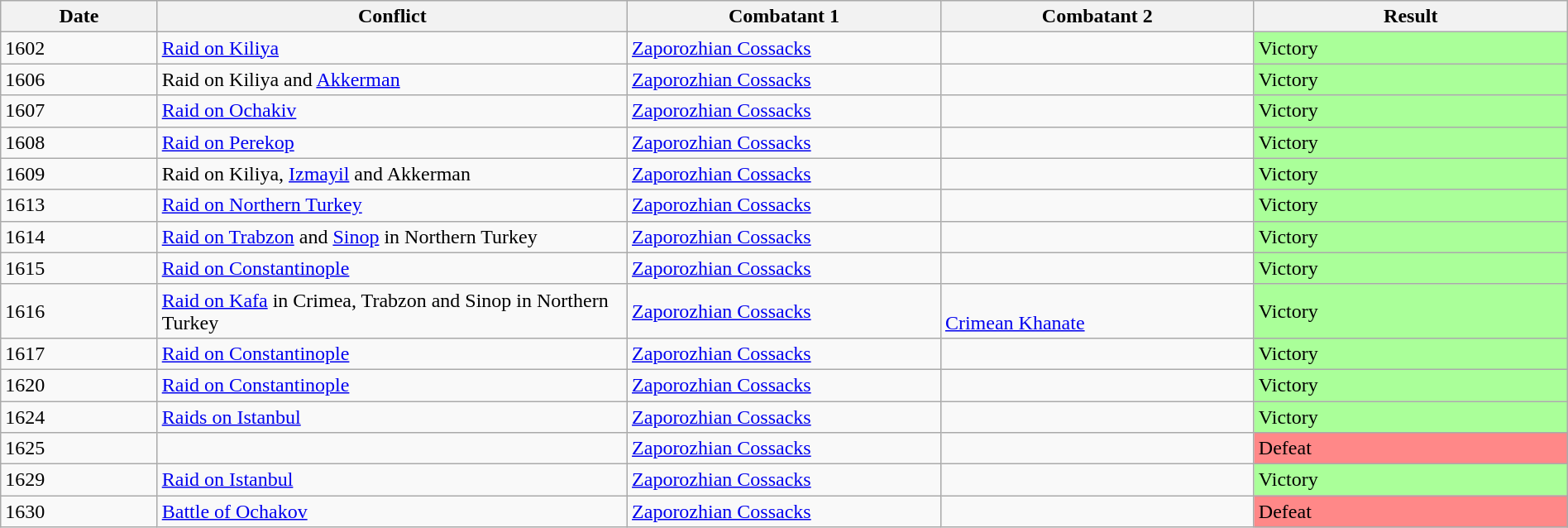<table class="wikitable" width="100%">
<tr>
<th width="10%">Date</th>
<th width="30%">Conflict</th>
<th width="20%">Combatant 1</th>
<th width="20%">Combatant 2</th>
<th width="20%">Result</th>
</tr>
<tr>
<td>1602</td>
<td><a href='#'>Raid on Kiliya</a></td>
<td> <a href='#'>Zaporozhian Cossacks</a></td>
<td></td>
<td style="background:#AF9">Victory</td>
</tr>
<tr>
<td>1606</td>
<td>Raid on Kiliya and <a href='#'>Akkerman</a></td>
<td> <a href='#'>Zaporozhian Cossacks</a></td>
<td></td>
<td style="background:#AF9">Victory</td>
</tr>
<tr>
<td>1607</td>
<td><a href='#'>Raid on Ochakiv</a></td>
<td> <a href='#'>Zaporozhian Cossacks</a></td>
<td></td>
<td style="background:#AF9">Victory</td>
</tr>
<tr>
<td>1608</td>
<td><a href='#'>Raid on Perekop</a></td>
<td> <a href='#'>Zaporozhian Cossacks</a></td>
<td></td>
<td style="background:#AF9">Victory</td>
</tr>
<tr>
<td>1609</td>
<td>Raid on Kiliya, <a href='#'>Izmayil</a> and Akkerman</td>
<td> <a href='#'>Zaporozhian Cossacks</a></td>
<td></td>
<td style="background:#AF9">Victory</td>
</tr>
<tr>
<td>1613</td>
<td><a href='#'>Raid on Northern Turkey</a></td>
<td> <a href='#'>Zaporozhian Cossacks</a></td>
<td></td>
<td style="background:#AF9">Victory</td>
</tr>
<tr>
<td>1614</td>
<td><a href='#'>Raid on Trabzon</a> and <a href='#'>Sinop</a> in Northern Turkey</td>
<td> <a href='#'>Zaporozhian Cossacks</a></td>
<td></td>
<td style="background:#AF9">Victory</td>
</tr>
<tr>
<td>1615</td>
<td><a href='#'>Raid on Constantinople</a></td>
<td> <a href='#'>Zaporozhian Cossacks</a></td>
<td></td>
<td style="background:#AF9">Victory</td>
</tr>
<tr>
<td>1616</td>
<td><a href='#'>Raid on Kafa</a> in Crimea, Trabzon and Sinop in Northern Turkey</td>
<td> <a href='#'>Zaporozhian Cossacks</a></td>
<td><br>  <a href='#'>Crimean Khanate</a></td>
<td style="background:#AF9">Victory</td>
</tr>
<tr>
<td>1617</td>
<td><a href='#'>Raid on Constantinople</a></td>
<td> <a href='#'>Zaporozhian Cossacks</a></td>
<td></td>
<td style="background:#AF9">Victory</td>
</tr>
<tr>
<td>1620</td>
<td><a href='#'>Raid on Constantinople</a></td>
<td> <a href='#'>Zaporozhian Cossacks</a></td>
<td></td>
<td style="background:#AF9">Victory</td>
</tr>
<tr>
<td>1624</td>
<td><a href='#'>Raids on Istanbul</a></td>
<td> <a href='#'>Zaporozhian Cossacks</a></td>
<td></td>
<td style="background:#AF9">Victory</td>
</tr>
<tr>
<td>1625</td>
<td></td>
<td> <a href='#'>Zaporozhian Cossacks</a></td>
<td></td>
<td style="background:#F88">Defeat</td>
</tr>
<tr>
<td>1629</td>
<td><a href='#'>Raid on Istanbul</a></td>
<td> <a href='#'>Zaporozhian Cossacks</a></td>
<td></td>
<td style="background:#AF9">Victory</td>
</tr>
<tr>
<td>1630</td>
<td><a href='#'>Battle of Ochakov</a></td>
<td> <a href='#'>Zaporozhian Cossacks</a></td>
<td></td>
<td style="background:#F88">Defeat</td>
</tr>
</table>
